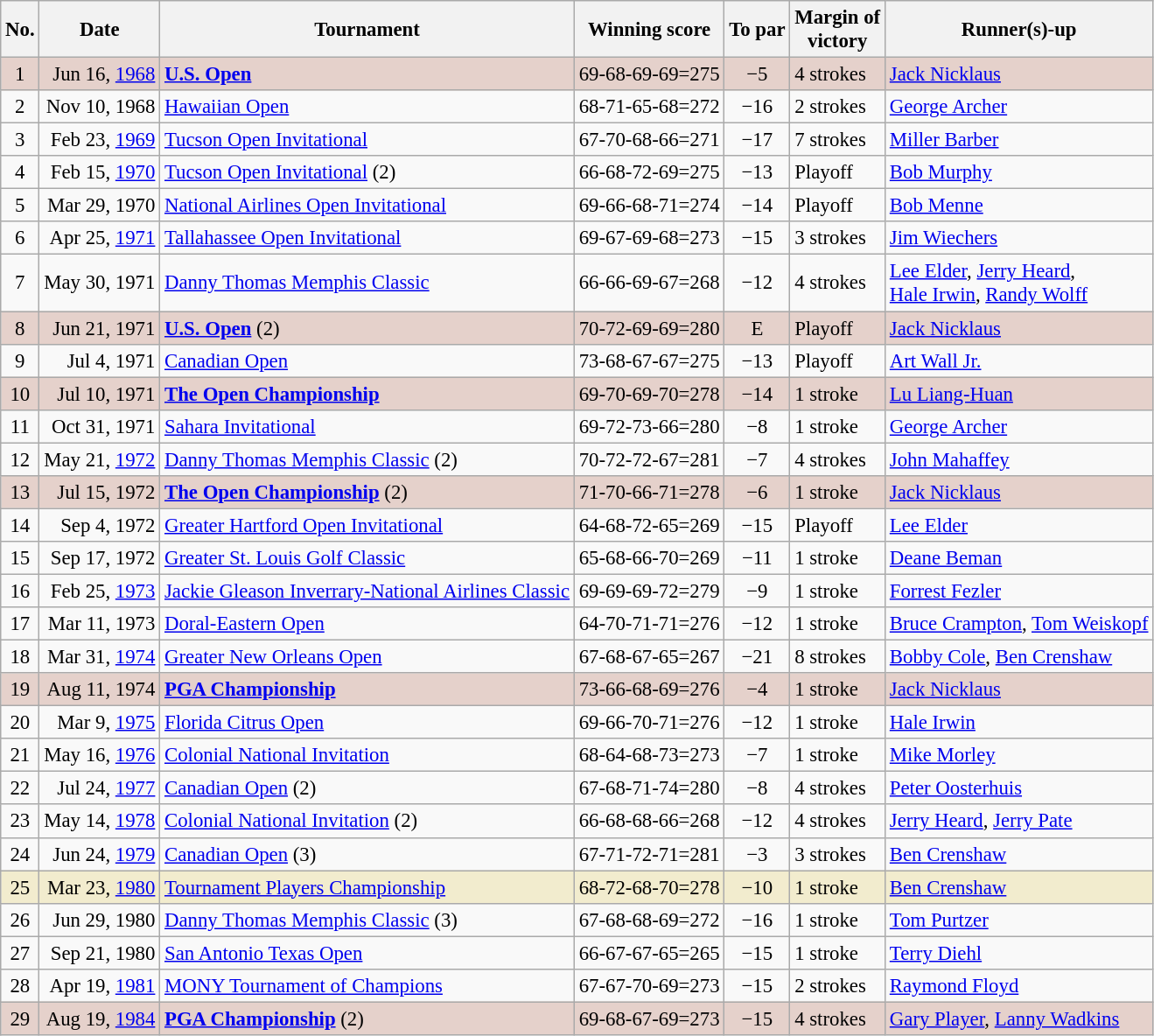<table class="wikitable" style="font-size:95%;">
<tr>
<th>No.</th>
<th>Date</th>
<th>Tournament</th>
<th>Winning score</th>
<th>To par</th>
<th>Margin of<br>victory</th>
<th>Runner(s)-up</th>
</tr>
<tr style="background:#e5d1cb;">
<td align=center>1</td>
<td align=right>Jun 16, <a href='#'>1968</a></td>
<td><strong><a href='#'>U.S. Open</a></strong></td>
<td>69-68-69-69=275</td>
<td align=center>−5</td>
<td>4 strokes</td>
<td> <a href='#'>Jack Nicklaus</a></td>
</tr>
<tr>
<td align=center>2</td>
<td align=right>Nov 10, 1968</td>
<td><a href='#'>Hawaiian Open</a></td>
<td>68-71-65-68=272</td>
<td align=center>−16</td>
<td>2 strokes</td>
<td> <a href='#'>George Archer</a></td>
</tr>
<tr>
<td align=center>3</td>
<td align=right>Feb 23, <a href='#'>1969</a></td>
<td><a href='#'>Tucson Open Invitational</a></td>
<td>67-70-68-66=271</td>
<td align=center>−17</td>
<td>7 strokes</td>
<td> <a href='#'>Miller Barber</a></td>
</tr>
<tr>
<td align=center>4</td>
<td align=right>Feb 15, <a href='#'>1970</a></td>
<td><a href='#'>Tucson Open Invitational</a> (2)</td>
<td>66-68-72-69=275</td>
<td align=center>−13</td>
<td>Playoff</td>
<td> <a href='#'>Bob Murphy</a></td>
</tr>
<tr>
<td align=center>5</td>
<td align=right>Mar 29, 1970</td>
<td><a href='#'>National Airlines Open Invitational</a></td>
<td>69-66-68-71=274</td>
<td align=center>−14</td>
<td>Playoff</td>
<td> <a href='#'>Bob Menne</a></td>
</tr>
<tr>
<td align=center>6</td>
<td align=right>Apr 25, <a href='#'>1971</a></td>
<td><a href='#'>Tallahassee Open Invitational</a></td>
<td>69-67-69-68=273</td>
<td align=center>−15</td>
<td>3 strokes</td>
<td> <a href='#'>Jim Wiechers</a></td>
</tr>
<tr>
<td align=center>7</td>
<td align=right>May 30, 1971</td>
<td><a href='#'>Danny Thomas Memphis Classic</a></td>
<td>66-66-69-67=268</td>
<td align=center>−12</td>
<td>4 strokes</td>
<td> <a href='#'>Lee Elder</a>,  <a href='#'>Jerry Heard</a>,<br> <a href='#'>Hale Irwin</a>,  <a href='#'>Randy Wolff</a></td>
</tr>
<tr style="background:#e5d1cb;">
<td align=center>8</td>
<td align=right>Jun 21, 1971</td>
<td><strong><a href='#'>U.S. Open</a></strong> (2)</td>
<td>70-72-69-69=280</td>
<td align=center>E</td>
<td>Playoff</td>
<td> <a href='#'>Jack Nicklaus</a></td>
</tr>
<tr>
<td align=center>9</td>
<td align=right>Jul 4, 1971</td>
<td><a href='#'>Canadian Open</a></td>
<td>73-68-67-67=275</td>
<td align=center>−13</td>
<td>Playoff</td>
<td> <a href='#'>Art Wall Jr.</a></td>
</tr>
<tr style="background:#e5d1cb;">
<td align=center>10</td>
<td align=right>Jul 10, 1971</td>
<td><strong><a href='#'>The Open Championship</a></strong></td>
<td>69-70-69-70=278</td>
<td align=center>−14</td>
<td>1 stroke</td>
<td> <a href='#'>Lu Liang-Huan</a></td>
</tr>
<tr>
<td align=center>11</td>
<td align=right>Oct 31, 1971</td>
<td><a href='#'>Sahara Invitational</a></td>
<td>69-72-73-66=280</td>
<td align=center>−8</td>
<td>1 stroke</td>
<td> <a href='#'>George Archer</a></td>
</tr>
<tr>
<td align=center>12</td>
<td align=right>May 21, <a href='#'>1972</a></td>
<td><a href='#'>Danny Thomas Memphis Classic</a> (2)</td>
<td>70-72-72-67=281</td>
<td align=center>−7</td>
<td>4 strokes</td>
<td> <a href='#'>John Mahaffey</a></td>
</tr>
<tr style="background:#e5d1cb;">
<td align=center>13</td>
<td align=right>Jul 15, 1972</td>
<td><strong><a href='#'>The Open Championship</a></strong> (2)</td>
<td>71-70-66-71=278</td>
<td align=center>−6</td>
<td>1 stroke</td>
<td> <a href='#'>Jack Nicklaus</a></td>
</tr>
<tr>
<td align=center>14</td>
<td align=right>Sep 4, 1972</td>
<td><a href='#'>Greater Hartford Open Invitational</a></td>
<td>64-68-72-65=269</td>
<td align=center>−15</td>
<td>Playoff</td>
<td> <a href='#'>Lee Elder</a></td>
</tr>
<tr>
<td align=center>15</td>
<td align=right>Sep 17, 1972</td>
<td><a href='#'>Greater St. Louis Golf Classic</a></td>
<td>65-68-66-70=269</td>
<td align=center>−11</td>
<td>1 stroke</td>
<td> <a href='#'>Deane Beman</a></td>
</tr>
<tr>
<td align=center>16</td>
<td align=right>Feb 25, <a href='#'>1973</a></td>
<td><a href='#'>Jackie Gleason Inverrary-National Airlines Classic</a></td>
<td>69-69-69-72=279</td>
<td align=center>−9</td>
<td>1 stroke</td>
<td> <a href='#'>Forrest Fezler</a></td>
</tr>
<tr>
<td align=center>17</td>
<td align=right>Mar 11, 1973</td>
<td><a href='#'>Doral-Eastern Open</a></td>
<td>64-70-71-71=276</td>
<td align=center>−12</td>
<td>1 stroke</td>
<td> <a href='#'>Bruce Crampton</a>,  <a href='#'>Tom Weiskopf</a></td>
</tr>
<tr>
<td align=center>18</td>
<td align=right>Mar 31, <a href='#'>1974</a></td>
<td><a href='#'>Greater New Orleans Open</a></td>
<td>67-68-67-65=267</td>
<td align=center>−21</td>
<td>8 strokes</td>
<td> <a href='#'>Bobby Cole</a>,  <a href='#'>Ben Crenshaw</a></td>
</tr>
<tr style="background:#e5d1cb;">
<td align=center>19</td>
<td align=right>Aug 11, 1974</td>
<td><strong><a href='#'>PGA Championship</a></strong></td>
<td>73-66-68-69=276</td>
<td align=center>−4</td>
<td>1 stroke</td>
<td> <a href='#'>Jack Nicklaus</a></td>
</tr>
<tr>
<td align=center>20</td>
<td align=right>Mar 9, <a href='#'>1975</a></td>
<td><a href='#'>Florida Citrus Open</a></td>
<td>69-66-70-71=276</td>
<td align=center>−12</td>
<td>1 stroke</td>
<td> <a href='#'>Hale Irwin</a></td>
</tr>
<tr>
<td align=center>21</td>
<td align=right>May 16, <a href='#'>1976</a></td>
<td><a href='#'>Colonial National Invitation</a></td>
<td>68-64-68-73=273</td>
<td align=center>−7</td>
<td>1 stroke</td>
<td> <a href='#'>Mike Morley</a></td>
</tr>
<tr>
<td align=center>22</td>
<td align=right>Jul 24, <a href='#'>1977</a></td>
<td><a href='#'>Canadian Open</a> (2)</td>
<td>67-68-71-74=280</td>
<td align=center>−8</td>
<td>4 strokes</td>
<td> <a href='#'>Peter Oosterhuis</a></td>
</tr>
<tr>
<td align=center>23</td>
<td align=right>May 14, <a href='#'>1978</a></td>
<td><a href='#'>Colonial National Invitation</a> (2)</td>
<td>66-68-68-66=268</td>
<td align=center>−12</td>
<td>4 strokes</td>
<td> <a href='#'>Jerry Heard</a>,  <a href='#'>Jerry Pate</a></td>
</tr>
<tr>
<td align=center>24</td>
<td align=right>Jun 24, <a href='#'>1979</a></td>
<td><a href='#'>Canadian Open</a> (3)</td>
<td>67-71-72-71=281</td>
<td align=center>−3</td>
<td>3 strokes</td>
<td> <a href='#'>Ben Crenshaw</a></td>
</tr>
<tr style="background:#f2ecce;">
<td align=center>25</td>
<td align=right>Mar 23, <a href='#'>1980</a></td>
<td><a href='#'>Tournament Players Championship</a></td>
<td>68-72-68-70=278</td>
<td align=center>−10</td>
<td>1 stroke</td>
<td> <a href='#'>Ben Crenshaw</a></td>
</tr>
<tr>
<td align=center>26</td>
<td align=right>Jun 29, 1980</td>
<td><a href='#'>Danny Thomas Memphis Classic</a> (3)</td>
<td>67-68-68-69=272</td>
<td align=center>−16</td>
<td>1 stroke</td>
<td> <a href='#'>Tom Purtzer</a></td>
</tr>
<tr>
<td align=center>27</td>
<td align=right>Sep 21, 1980</td>
<td><a href='#'>San Antonio Texas Open</a></td>
<td>66-67-67-65=265</td>
<td align=center>−15</td>
<td>1 stroke</td>
<td> <a href='#'>Terry Diehl</a></td>
</tr>
<tr>
<td align=center>28</td>
<td align=right>Apr 19, <a href='#'>1981</a></td>
<td><a href='#'>MONY Tournament of Champions</a></td>
<td>67-67-70-69=273</td>
<td align=center>−15</td>
<td>2 strokes</td>
<td> <a href='#'>Raymond Floyd</a></td>
</tr>
<tr style="background:#e5d1cb;">
<td align=center>29</td>
<td align=right>Aug 19, <a href='#'>1984</a></td>
<td><strong><a href='#'>PGA Championship</a></strong> (2)</td>
<td>69-68-67-69=273</td>
<td align=center>−15</td>
<td>4 strokes</td>
<td> <a href='#'>Gary Player</a>,  <a href='#'>Lanny Wadkins</a></td>
</tr>
</table>
